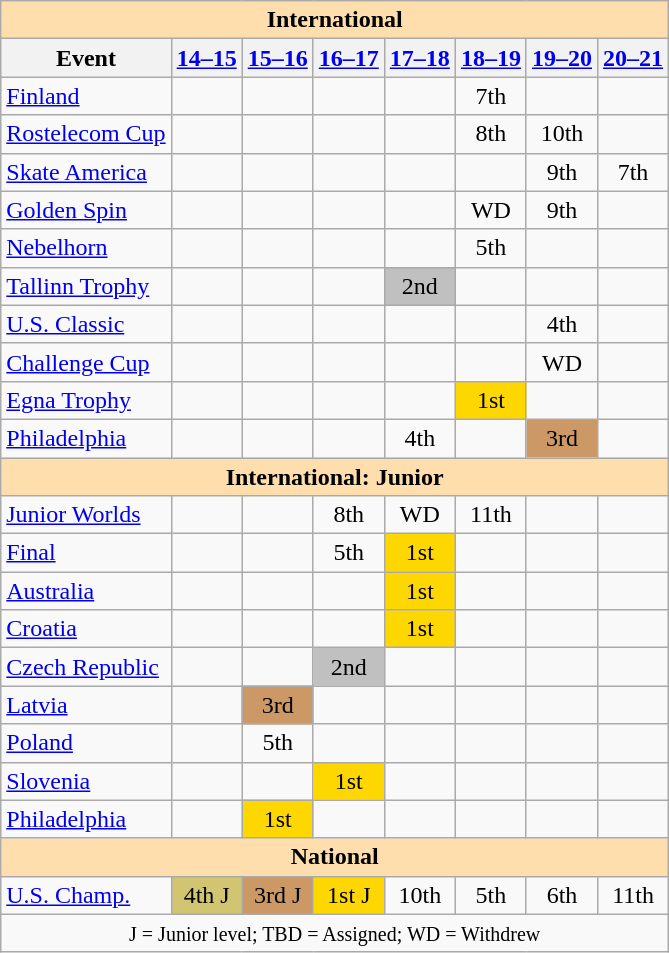<table class="wikitable" style="text-align:center">
<tr>
<th style="background-color: #ffdead; " colspan=8 align=center>International</th>
</tr>
<tr>
<th>Event</th>
<th><a href='#'>14–15</a></th>
<th><a href='#'>15–16</a></th>
<th><a href='#'>16–17</a></th>
<th><a href='#'>17–18</a></th>
<th><a href='#'>18–19</a></th>
<th><a href='#'>19–20</a></th>
<th><a href='#'>20–21</a></th>
</tr>
<tr>
<td align=left> <a href='#'>Finland</a></td>
<td></td>
<td></td>
<td></td>
<td></td>
<td>7th</td>
<td></td>
<td></td>
</tr>
<tr>
<td align=left> <a href='#'>Rostelecom Cup</a></td>
<td></td>
<td></td>
<td></td>
<td></td>
<td>8th</td>
<td>10th</td>
<td></td>
</tr>
<tr>
<td align=left> <a href='#'>Skate America</a></td>
<td></td>
<td></td>
<td></td>
<td></td>
<td></td>
<td>9th</td>
<td>7th</td>
</tr>
<tr>
<td align=left> <a href='#'>Golden Spin</a></td>
<td></td>
<td></td>
<td></td>
<td></td>
<td>WD</td>
<td>9th</td>
<td></td>
</tr>
<tr>
<td align=left> <a href='#'>Nebelhorn</a></td>
<td></td>
<td></td>
<td></td>
<td></td>
<td>5th</td>
<td></td>
<td></td>
</tr>
<tr>
<td align=left> <a href='#'>Tallinn Trophy</a></td>
<td></td>
<td></td>
<td></td>
<td bgcolor=silver>2nd</td>
<td></td>
<td></td>
<td></td>
</tr>
<tr>
<td align=left> <a href='#'>U.S. Classic</a></td>
<td></td>
<td></td>
<td></td>
<td></td>
<td></td>
<td>4th</td>
<td></td>
</tr>
<tr>
<td align=left><a href='#'>Challenge Cup</a></td>
<td></td>
<td></td>
<td></td>
<td></td>
<td></td>
<td>WD</td>
<td></td>
</tr>
<tr>
<td align=left><a href='#'>Egna Trophy</a></td>
<td></td>
<td></td>
<td></td>
<td></td>
<td bgcolor=gold>1st</td>
<td></td>
<td></td>
</tr>
<tr>
<td align=left><a href='#'>Philadelphia</a></td>
<td></td>
<td></td>
<td></td>
<td>4th</td>
<td></td>
<td bgcolor=cc9966>3rd</td>
<td></td>
</tr>
<tr>
<th style="background-color: #ffdead; " colspan=8 align=center>International: Junior</th>
</tr>
<tr>
<td align=left><a href='#'>Junior Worlds</a></td>
<td></td>
<td></td>
<td>8th</td>
<td>WD</td>
<td>11th</td>
<td></td>
<td></td>
</tr>
<tr>
<td align=left> <a href='#'>Final</a></td>
<td></td>
<td></td>
<td>5th</td>
<td bgcolor=gold>1st</td>
<td></td>
<td></td>
<td></td>
</tr>
<tr>
<td align=left> <a href='#'>Australia</a></td>
<td></td>
<td></td>
<td></td>
<td bgcolor=gold>1st</td>
<td></td>
<td></td>
<td></td>
</tr>
<tr>
<td align=left> <a href='#'>Croatia</a></td>
<td></td>
<td></td>
<td></td>
<td bgcolor=gold>1st</td>
<td></td>
<td></td>
<td></td>
</tr>
<tr>
<td align=left> <a href='#'>Czech Republic</a></td>
<td></td>
<td></td>
<td bgcolor=silver>2nd</td>
<td></td>
<td></td>
<td></td>
<td></td>
</tr>
<tr>
<td align=left> <a href='#'>Latvia</a></td>
<td></td>
<td bgcolor=cc9966>3rd</td>
<td></td>
<td></td>
<td></td>
<td></td>
<td></td>
</tr>
<tr>
<td align=left> <a href='#'>Poland</a></td>
<td></td>
<td>5th</td>
<td></td>
<td></td>
<td></td>
<td></td>
<td></td>
</tr>
<tr>
<td align=left> <a href='#'>Slovenia</a></td>
<td></td>
<td></td>
<td bgcolor=gold>1st</td>
<td></td>
<td></td>
<td></td>
<td></td>
</tr>
<tr>
<td align=left><a href='#'>Philadelphia</a></td>
<td></td>
<td bgcolor=gold>1st</td>
<td></td>
<td></td>
<td></td>
<td></td>
<td></td>
</tr>
<tr>
<th style="background-color: #ffdead; " colspan=8 align=center>National</th>
</tr>
<tr>
<td align=left><a href='#'>U.S. Champ.</a></td>
<td bgcolor=d1c571>4th J</td>
<td bgcolor=cc9966>3rd J</td>
<td bgcolor=gold>1st J</td>
<td>10th</td>
<td>5th</td>
<td>6th</td>
<td>11th</td>
</tr>
<tr>
<td colspan=8 align=center><small> J = Junior level; TBD = Assigned; WD = Withdrew </small></td>
</tr>
</table>
